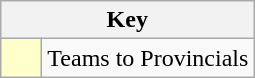<table class="wikitable" style="text-align: center;">
<tr>
<th colspan=2>Key</th>
</tr>
<tr>
<td style="background:#ffffcc; width:20px;"></td>
<td align=left>Teams to Provincials</td>
</tr>
</table>
